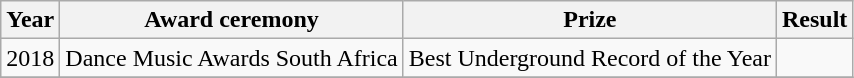<table class ="wikitable">
<tr>
<th>Year</th>
<th>Award ceremony</th>
<th>Prize</th>
<th>Result</th>
</tr>
<tr>
<td>2018</td>
<td>Dance Music Awards South Africa</td>
<td>Best Underground Record of the Year</td>
<td></td>
</tr>
<tr>
</tr>
</table>
